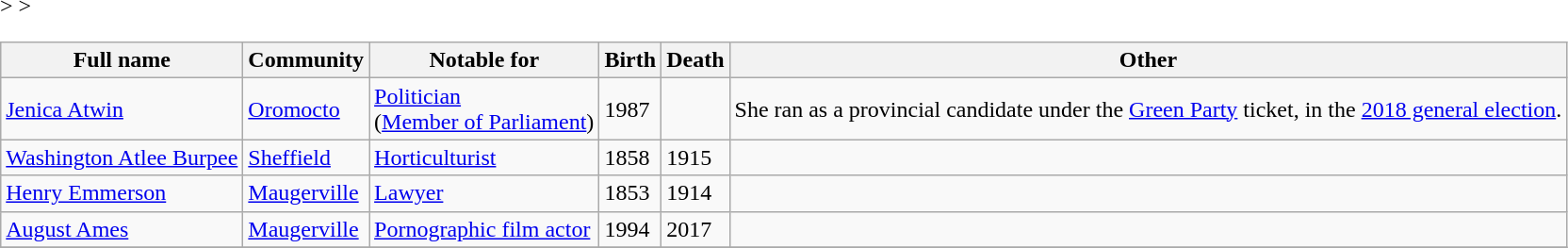<table class="wikitable sortable"<onlyinclude>>
<tr>
<th>Full name</th>
<th>Community</th>
<th>Notable for</th>
<th>Birth</th>
<th>Death</th>
<th>Other</th>
</tr>
<tr>
<td><a href='#'>Jenica Atwin</a></td>
<td><a href='#'>Oromocto</a></td>
<td><a href='#'>Politician</a> <br>(<a href='#'>Member of Parliament</a>)</td>
<td>1987</td>
<td></td>
<td>She ran as a provincial candidate under the <a href='#'>Green Party</a> ticket, in the <a href='#'>2018 general election</a>.</td>
</tr>
<tr>
<td><a href='#'>Washington Atlee Burpee</a></td>
<td><a href='#'>Sheffield</a></td>
<td><a href='#'>Horticulturist</a></td>
<td>1858</td>
<td>1915</td>
<td></td>
</tr>
<tr>
<td><a href='#'>Henry Emmerson</a></td>
<td><a href='#'>Maugerville</a></td>
<td><a href='#'>Lawyer</a></td>
<td>1853</td>
<td>1914</td>
<td></td>
</tr>
<tr>
<td><a href='#'>August Ames</a></td>
<td><a href='#'>Maugerville</a></td>
<td><a href='#'>Pornographic film actor</a></td>
<td>1994</td>
<td>2017</td>
<td></td>
</tr>
<tr </onlyinclude>>
</tr>
</table>
